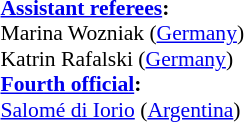<table width=50% style="font-size: 90%">
<tr>
<td><br><strong><a href='#'>Assistant referees</a>:</strong>
<br>Marina Wozniak (<a href='#'>Germany</a>)
<br>Katrin Rafalski (<a href='#'>Germany</a>)
<br><strong><a href='#'>Fourth official</a>:</strong>
<br><a href='#'>Salomé di Iorio</a> (<a href='#'>Argentina</a>)</td>
</tr>
</table>
